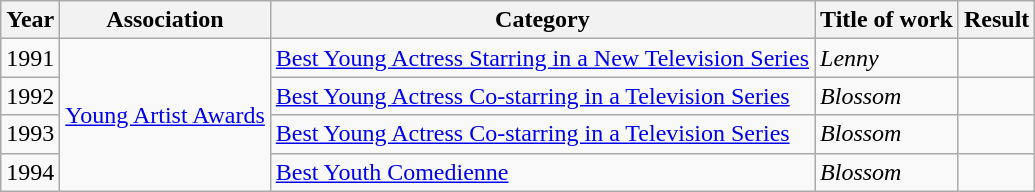<table class="wikitable">
<tr>
<th>Year</th>
<th>Association</th>
<th>Category</th>
<th>Title of work</th>
<th>Result</th>
</tr>
<tr>
<td>1991</td>
<td rowspan=4><a href='#'>Young Artist Awards</a></td>
<td><a href='#'>Best Young Actress Starring in a New Television Series</a></td>
<td><em>Lenny</em></td>
<td></td>
</tr>
<tr>
<td>1992</td>
<td><a href='#'>Best Young Actress Co-starring in a Television Series</a></td>
<td><em>Blossom</em></td>
<td></td>
</tr>
<tr>
<td>1993</td>
<td><a href='#'>Best Young Actress Co-starring in a Television Series</a></td>
<td><em>Blossom</em></td>
<td></td>
</tr>
<tr>
<td>1994</td>
<td><a href='#'>Best Youth Comedienne</a></td>
<td><em>Blossom</em></td>
<td></td>
</tr>
</table>
